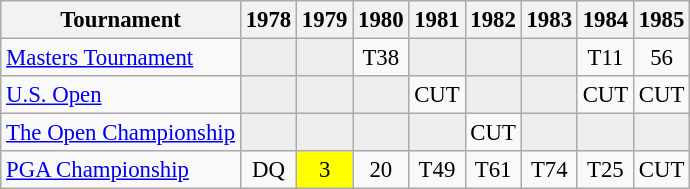<table class="wikitable" style="font-size:95%;text-align:center;">
<tr>
<th>Tournament</th>
<th>1978</th>
<th>1979</th>
<th>1980</th>
<th>1981</th>
<th>1982</th>
<th>1983</th>
<th>1984</th>
<th>1985</th>
</tr>
<tr>
<td align="left"><a href='#'>Masters Tournament</a></td>
<td style="background:#eeeeee;"></td>
<td style="background:#eeeeee;"></td>
<td>T38</td>
<td style="background:#eeeeee;"></td>
<td style="background:#eeeeee;"></td>
<td style="background:#eeeeee;"></td>
<td>T11</td>
<td>56</td>
</tr>
<tr>
<td align="left"><a href='#'>U.S. Open</a></td>
<td style="background:#eeeeee;"></td>
<td style="background:#eeeeee;"></td>
<td style="background:#eeeeee;"></td>
<td>CUT</td>
<td style="background:#eeeeee;"></td>
<td style="background:#eeeeee;"></td>
<td>CUT</td>
<td>CUT</td>
</tr>
<tr>
<td align="left"><a href='#'>The Open Championship</a></td>
<td style="background:#eeeeee;"></td>
<td style="background:#eeeeee;"></td>
<td style="background:#eeeeee;"></td>
<td style="background:#eeeeee;"></td>
<td>CUT</td>
<td style="background:#eeeeee;"></td>
<td style="background:#eeeeee;"></td>
<td style="background:#eeeeee;"></td>
</tr>
<tr>
<td style="text-align:left;"><a href='#'>PGA Championship</a></td>
<td>DQ</td>
<td style="background:yellow;">3</td>
<td>20</td>
<td>T49</td>
<td>T61</td>
<td>T74</td>
<td>T25</td>
<td>CUT</td>
</tr>
</table>
